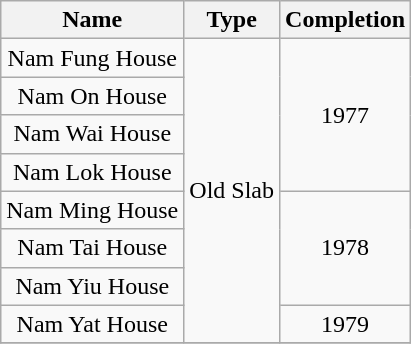<table class="wikitable" style="text-align: center">
<tr>
<th>Name</th>
<th>Type</th>
<th>Completion</th>
</tr>
<tr>
<td>Nam Fung House</td>
<td rowspan="8">Old Slab</td>
<td rowspan="4">1977</td>
</tr>
<tr>
<td>Nam On House</td>
</tr>
<tr>
<td>Nam Wai House</td>
</tr>
<tr>
<td>Nam Lok House</td>
</tr>
<tr>
<td>Nam Ming House</td>
<td rowspan="3">1978</td>
</tr>
<tr>
<td>Nam Tai House</td>
</tr>
<tr>
<td>Nam Yiu House</td>
</tr>
<tr>
<td>Nam Yat House</td>
<td>1979</td>
</tr>
<tr>
</tr>
</table>
